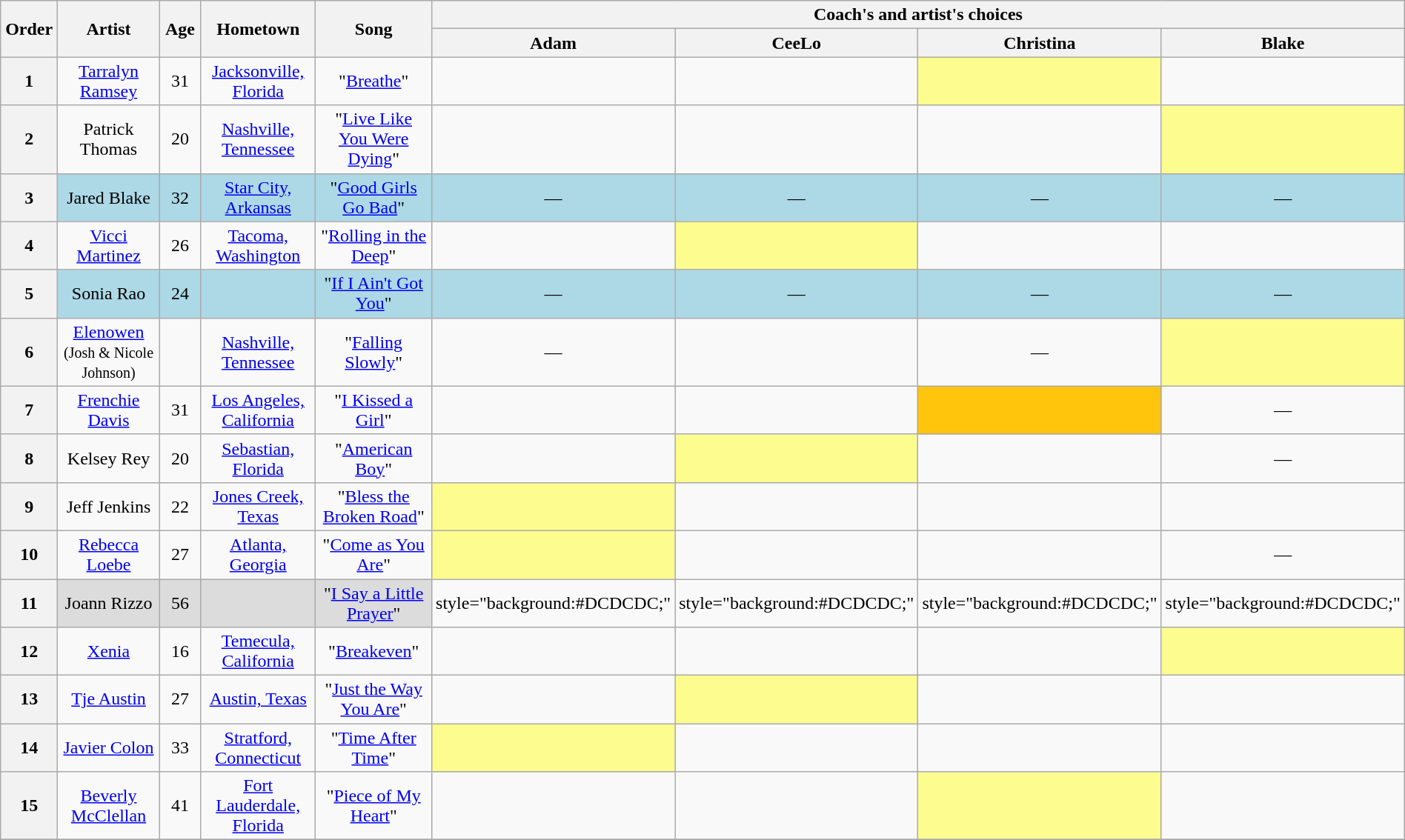<table class="wikitable" style="text-align:center; width:100%;">
<tr>
<th scope="col" rowspan="2" width="05%">Order</th>
<th scope="col" rowspan="2" width="20%">Artist</th>
<th scope="col" rowspan="2" width="05%">Age</th>
<th scope="col" rowspan="2" width="18%">Hometown</th>
<th scope="col" rowspan="2" width="20%">Song</th>
<th scope="col" colspan="4" width="32%">Coach's and artist's choices</th>
</tr>
<tr>
<th width="08%">Adam</th>
<th width="08%">CeeLo</th>
<th width="08%">Christina</th>
<th width="08%">Blake</th>
</tr>
<tr>
<th>1</th>
<td><a href='#'>Tarralyn Ramsey</a></td>
<td>31</td>
<td><a href='#'>Jacksonville, Florida</a></td>
<td>"<a href='#'>Breathe</a>"</td>
<td></td>
<td><strong></strong></td>
<td style="background:#fdfc8f;"><strong></strong></td>
<td></td>
</tr>
<tr>
<th>2</th>
<td>Patrick Thomas</td>
<td>20</td>
<td><a href='#'>Nashville, Tennessee</a></td>
<td>"<a href='#'>Live Like You Were Dying</a>"</td>
<td><strong></strong></td>
<td><strong></strong></td>
<td></td>
<td style="background:#fdfc8f;"><strong></strong></td>
</tr>
<tr>
<th>3</th>
<td style="background:lightblue;">Jared Blake</td>
<td style="background:lightblue;">32</td>
<td style="background:lightblue;"><a href='#'>Star City, Arkansas</a></td>
<td style="background:lightblue;">"<a href='#'>Good Girls Go Bad</a>"</td>
<td style="background:lightblue;">—</td>
<td style="background:lightblue;">—</td>
<td style="background:lightblue;">—</td>
<td style="background:lightblue;">—</td>
</tr>
<tr>
<th>4</th>
<td><a href='#'>Vicci Martinez</a></td>
<td>26</td>
<td><a href='#'>Tacoma, Washington</a></td>
<td>"<a href='#'>Rolling in the Deep</a>"</td>
<td></td>
<td style="background:#fdfc8f;"><strong></strong></td>
<td><strong></strong></td>
<td></td>
</tr>
<tr>
<th>5</th>
<td style="background:lightblue;">Sonia Rao</td>
<td style="background:lightblue;">24</td>
<td style="background:lightblue;"></td>
<td style="background:lightblue;">"<a href='#'>If I Ain't Got You</a>"</td>
<td style="background:lightblue;">—</td>
<td style="background:lightblue;">—</td>
<td style="background:lightblue;">—</td>
<td style="background:lightblue;">—</td>
</tr>
<tr>
<th>6</th>
<td><a href='#'>Elenowen</a> <small>(Josh & Nicole Johnson)</small></td>
<td></td>
<td><a href='#'>Nashville, Tennessee</a></td>
<td>"<a href='#'>Falling Slowly</a>"</td>
<td>—</td>
<td><strong></strong></td>
<td>—</td>
<td style="background:#fdfc8f;"><strong></strong></td>
</tr>
<tr>
<th>7</th>
<td><a href='#'>Frenchie Davis</a></td>
<td>31</td>
<td><a href='#'>Los Angeles, California</a></td>
<td>"<a href='#'>I Kissed a Girl</a>"</td>
<td></td>
<td></td>
<td style="background:#FFC40C;"><strong></strong></td>
<td>—</td>
</tr>
<tr>
<th>8</th>
<td>Kelsey Rey</td>
<td>20</td>
<td><a href='#'>Sebastian, Florida</a></td>
<td>"<a href='#'>American Boy</a>"</td>
<td><strong></strong></td>
<td style="background:#fdfc8f;"><strong></strong></td>
<td><strong></strong></td>
<td>—</td>
</tr>
<tr>
<th>9</th>
<td>Jeff Jenkins</td>
<td>22</td>
<td><a href='#'>Jones Creek, Texas</a></td>
<td>"<a href='#'>Bless the Broken Road</a>"</td>
<td style="background:#fdfc8f;"><strong></strong></td>
<td><strong></strong></td>
<td><strong></strong></td>
<td><strong></strong></td>
</tr>
<tr>
<th>10</th>
<td><a href='#'>Rebecca Loebe</a></td>
<td>27</td>
<td><a href='#'>Atlanta, Georgia</a></td>
<td>"<a href='#'>Come as You Are</a>"</td>
<td style="background:#fdfc8f;"><strong></strong></td>
<td></td>
<td><strong></strong></td>
<td>—</td>
</tr>
<tr>
<th>11</th>
<td style="background:#DCDCDC;">Joann Rizzo</td>
<td style="background:#DCDCDC;">56</td>
<td style="background:#DCDCDC;"></td>
<td style="background:#DCDCDC;">"<a href='#'>I Say a Little Prayer</a>"</td>
<td>style="background:#DCDCDC;"  </td>
<td>style="background:#DCDCDC;"  </td>
<td>style="background:#DCDCDC;"  </td>
<td>style="background:#DCDCDC;"  </td>
</tr>
<tr>
<th>12</th>
<td><a href='#'>Xenia</a></td>
<td>16</td>
<td><a href='#'>Temecula, California</a></td>
<td>"<a href='#'>Breakeven</a>"</td>
<td></td>
<td><strong></strong></td>
<td></td>
<td style="background:#fdfc8f;"><strong></strong></td>
</tr>
<tr>
<th>13</th>
<td><a href='#'>Tje Austin</a></td>
<td>27</td>
<td><a href='#'>Austin, Texas</a></td>
<td>"<a href='#'>Just the Way You Are</a>"</td>
<td><strong></strong></td>
<td style="background:#fdfc8f;"><strong></strong></td>
<td></td>
<td></td>
</tr>
<tr>
<th>14</th>
<td><a href='#'>Javier Colon</a></td>
<td>33</td>
<td><a href='#'>Stratford, Connecticut</a></td>
<td>"<a href='#'>Time After Time</a>"</td>
<td style="background:#fdfc8f;"><strong></strong></td>
<td><strong></strong></td>
<td><strong></strong></td>
<td><strong></strong></td>
</tr>
<tr>
<th>15</th>
<td><a href='#'>Beverly McClellan</a></td>
<td>41</td>
<td><a href='#'>Fort Lauderdale, Florida</a></td>
<td>"<a href='#'>Piece of My Heart</a>"</td>
<td><strong></strong></td>
<td></td>
<td style="background:#fdfc8f;"><strong></strong></td>
<td></td>
</tr>
<tr>
</tr>
</table>
